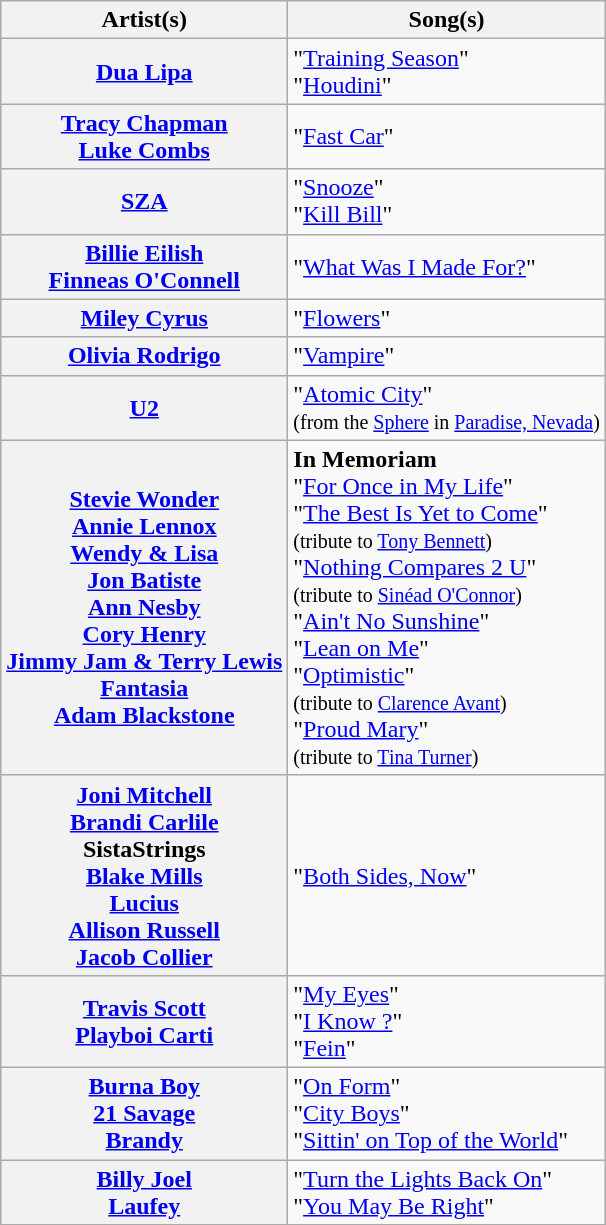<table class="wikitable plainrowheaders">
<tr>
<th scope="col">Artist(s)</th>
<th scope="col">Song(s)</th>
</tr>
<tr>
<th scope="row"><a href='#'>Dua Lipa</a></th>
<td>"<a href='#'>Training Season</a>"<br>"<a href='#'>Houdini</a>"</td>
</tr>
<tr>
<th scope="row"><a href='#'>Tracy Chapman</a> <br> <a href='#'>Luke Combs</a></th>
<td>"<a href='#'>Fast Car</a>"</td>
</tr>
<tr>
<th scope="row"><a href='#'>SZA</a></th>
<td>"<a href='#'>Snooze</a>"<br>"<a href='#'>Kill Bill</a>"</td>
</tr>
<tr>
<th scope="row"><a href='#'>Billie Eilish</a><br><a href='#'>Finneas O'Connell</a></th>
<td>"<a href='#'>What Was I Made For?</a>"</td>
</tr>
<tr>
<th scope="row"><a href='#'>Miley Cyrus</a></th>
<td>"<a href='#'>Flowers</a>"</td>
</tr>
<tr>
<th scope="row"><a href='#'>Olivia Rodrigo</a></th>
<td>"<a href='#'>Vampire</a>"</td>
</tr>
<tr>
<th scope="row"><a href='#'>U2</a></th>
<td>"<a href='#'>Atomic City</a>" <br><small>(from the <a href='#'>Sphere</a> in <a href='#'>Paradise, Nevada</a>)</small></td>
</tr>
<tr>
<th scope="row"><a href='#'>Stevie Wonder</a> <br> <a href='#'>Annie Lennox</a> <br> <a href='#'>Wendy & Lisa</a> <br> <a href='#'>Jon Batiste</a> <br> <a href='#'>Ann Nesby</a> <br> <a href='#'>Cory Henry</a> <br> <a href='#'>Jimmy Jam & Terry Lewis</a> <br> <a href='#'>Fantasia</a> <br> <a href='#'>Adam Blackstone</a></th>
<td><strong>In Memoriam</strong>  <br> "<a href='#'>For Once in My Life</a>" <br> "<a href='#'>The Best Is Yet to Come</a>" <br> <small>(tribute to <a href='#'>Tony Bennett</a>)</small> <br> "<a href='#'>Nothing Compares 2 U</a>" <br> <small>(tribute to <a href='#'>Sinéad O'Connor</a>)</small> <br> "<a href='#'>Ain't No Sunshine</a>" <br>"<a href='#'>Lean on Me</a>" <br> "<a href='#'>Optimistic</a>" <br> <small>(tribute to <a href='#'>Clarence Avant</a>)</small> <br> "<a href='#'>Proud Mary</a>" <br> <small>(tribute to <a href='#'>Tina Turner</a>)</small></td>
</tr>
<tr>
<th scope="row"><a href='#'>Joni Mitchell</a> <br> <a href='#'>Brandi Carlile</a> <br> SistaStrings <br> <a href='#'>Blake Mills</a> <br> <a href='#'>Lucius</a> <br> <a href='#'>Allison Russell</a> <br> <a href='#'>Jacob Collier</a></th>
<td>"<a href='#'>Both Sides, Now</a>"</td>
</tr>
<tr>
<th scope="row"><a href='#'>Travis Scott</a> <br> <a href='#'>Playboi Carti</a></th>
<td>"<a href='#'>My Eyes</a>" <br> "<a href='#'>I Know ?</a>" <br> "<a href='#'>Fein</a>"</td>
</tr>
<tr>
<th scope="row"><a href='#'>Burna Boy</a>  <br> <a href='#'>21 Savage</a>  <br> <a href='#'>Brandy</a></th>
<td>"<a href='#'>On Form</a>" <br> "<a href='#'>City Boys</a>" <br> "<a href='#'>Sittin' on Top of the World</a>"</td>
</tr>
<tr>
<th scope="row"><a href='#'>Billy Joel</a><br><a href='#'>Laufey</a></th>
<td>"<a href='#'>Turn the Lights Back On</a>" <br> "<a href='#'>You May Be Right</a>"</td>
</tr>
</table>
